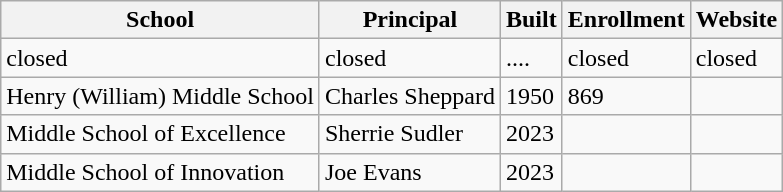<table class="wikitable" border="1">
<tr>
<th>School</th>
<th>Principal</th>
<th>Built</th>
<th>Enrollment</th>
<th>Website</th>
</tr>
<tr>
<td>closed</td>
<td>closed</td>
<td>....</td>
<td>closed</td>
<td>closed</td>
</tr>
<tr>
<td>Henry (William) Middle School</td>
<td>Charles Sheppard</td>
<td>1950</td>
<td>869</td>
<td></td>
</tr>
<tr>
<td>Middle School of Excellence</td>
<td>Sherrie Sudler</td>
<td>2023</td>
<td></td>
<td></td>
</tr>
<tr>
<td>Middle School of Innovation</td>
<td>Joe Evans</td>
<td>2023</td>
<td></td>
<td></td>
</tr>
</table>
